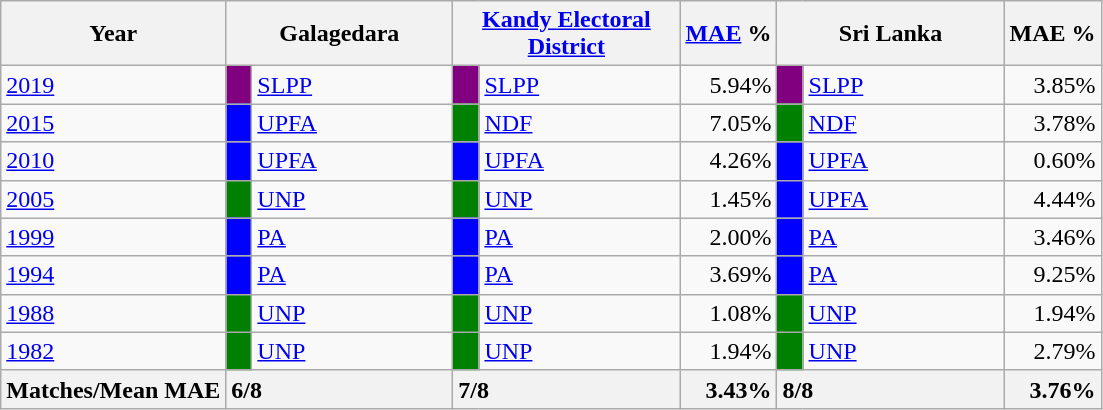<table class="wikitable">
<tr>
<th>Year</th>
<th colspan="2" width="144px">Galagedara</th>
<th colspan="2" width="144px"><a href='#'>Kandy Electoral District</a></th>
<th><a href='#'>MAE</a> %</th>
<th colspan="2" width="144px">Sri Lanka</th>
<th>MAE %</th>
</tr>
<tr>
<td><a href='#'>2019</a></td>
<td style="background-color:purple;" width="10px"></td>
<td style="text-align:left;"><a href='#'>SLPP</a></td>
<td style="background-color:purple;" width="10px"></td>
<td style="text-align:left;"><a href='#'>SLPP</a></td>
<td style="text-align:right;">5.94%</td>
<td style="background-color:purple;" width="10px"></td>
<td style="text-align:left;"><a href='#'>SLPP</a></td>
<td style="text-align:right;">3.85%</td>
</tr>
<tr>
<td><a href='#'>2015</a></td>
<td style="background-color:blue;" width="10px"></td>
<td style="text-align:left;"><a href='#'>UPFA</a></td>
<td style="background-color:green;" width="10px"></td>
<td style="text-align:left;"><a href='#'>NDF</a></td>
<td style="text-align:right;">7.05%</td>
<td style="background-color:green;" width="10px"></td>
<td style="text-align:left;"><a href='#'>NDF</a></td>
<td style="text-align:right;">3.78%</td>
</tr>
<tr>
<td><a href='#'>2010</a></td>
<td style="background-color:blue;" width="10px"></td>
<td style="text-align:left;"><a href='#'>UPFA</a></td>
<td style="background-color:blue;" width="10px"></td>
<td style="text-align:left;"><a href='#'>UPFA</a></td>
<td style="text-align:right;">4.26%</td>
<td style="background-color:blue;" width="10px"></td>
<td style="text-align:left;"><a href='#'>UPFA</a></td>
<td style="text-align:right;">0.60%</td>
</tr>
<tr>
<td><a href='#'>2005</a></td>
<td style="background-color:green;" width="10px"></td>
<td style="text-align:left;"><a href='#'>UNP</a></td>
<td style="background-color:green;" width="10px"></td>
<td style="text-align:left;"><a href='#'>UNP</a></td>
<td style="text-align:right;">1.45%</td>
<td style="background-color:blue;" width="10px"></td>
<td style="text-align:left;"><a href='#'>UPFA</a></td>
<td style="text-align:right;">4.44%</td>
</tr>
<tr>
<td><a href='#'>1999</a></td>
<td style="background-color:blue;" width="10px"></td>
<td style="text-align:left;"><a href='#'>PA</a></td>
<td style="background-color:blue;" width="10px"></td>
<td style="text-align:left;"><a href='#'>PA</a></td>
<td style="text-align:right;">2.00%</td>
<td style="background-color:blue;" width="10px"></td>
<td style="text-align:left;"><a href='#'>PA</a></td>
<td style="text-align:right;">3.46%</td>
</tr>
<tr>
<td><a href='#'>1994</a></td>
<td style="background-color:blue;" width="10px"></td>
<td style="text-align:left;"><a href='#'>PA</a></td>
<td style="background-color:blue;" width="10px"></td>
<td style="text-align:left;"><a href='#'>PA</a></td>
<td style="text-align:right;">3.69%</td>
<td style="background-color:blue;" width="10px"></td>
<td style="text-align:left;"><a href='#'>PA</a></td>
<td style="text-align:right;">9.25%</td>
</tr>
<tr>
<td><a href='#'>1988</a></td>
<td style="background-color:green;" width="10px"></td>
<td style="text-align:left;"><a href='#'>UNP</a></td>
<td style="background-color:green;" width="10px"></td>
<td style="text-align:left;"><a href='#'>UNP</a></td>
<td style="text-align:right;">1.08%</td>
<td style="background-color:green;" width="10px"></td>
<td style="text-align:left;"><a href='#'>UNP</a></td>
<td style="text-align:right;">1.94%</td>
</tr>
<tr>
<td><a href='#'>1982</a></td>
<td style="background-color:green;" width="10px"></td>
<td style="text-align:left;"><a href='#'>UNP</a></td>
<td style="background-color:green;" width="10px"></td>
<td style="text-align:left;"><a href='#'>UNP</a></td>
<td style="text-align:right;">1.94%</td>
<td style="background-color:green;" width="10px"></td>
<td style="text-align:left;"><a href='#'>UNP</a></td>
<td style="text-align:right;">2.79%</td>
</tr>
<tr>
<th>Matches/Mean MAE</th>
<th style="text-align:left;"colspan="2" width="144px">6/8</th>
<th style="text-align:left;"colspan="2" width="144px">7/8</th>
<th style="text-align:right;">3.43%</th>
<th style="text-align:left;"colspan="2" width="144px">8/8</th>
<th style="text-align:right;">3.76%</th>
</tr>
</table>
